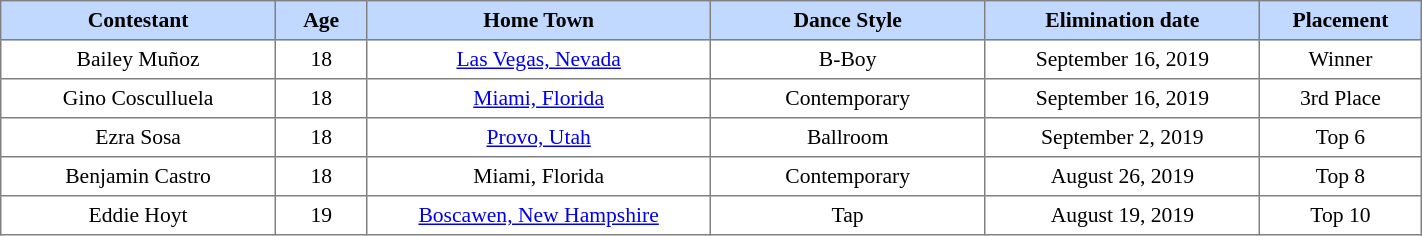<table border="1" cellpadding="4" cellspacing="0" style="text-align:center; font-size:90%; border-collapse:collapse; width:75%;">
<tr style="background:#C1D8FF;">
<th style="width:12%;">Contestant</th>
<th style="width:4%; text-align:center;">Age</th>
<th style="width:15%;">Home Town</th>
<th style="width:12%;">Dance Style</th>
<th style="width:12%;">Elimination date</th>
<th style="width:6%;">Placement</th>
</tr>
<tr>
<td>Bailey Muñoz</td>
<td>18</td>
<td><a href='#'>Las Vegas, Nevada</a></td>
<td>B-Boy</td>
<td>September 16, 2019</td>
<td>Winner</td>
</tr>
<tr>
<td>Gino Cosculluela</td>
<td>18</td>
<td><a href='#'>Miami, Florida</a></td>
<td>Contemporary</td>
<td>September 16, 2019</td>
<td>3rd Place</td>
</tr>
<tr>
<td>Ezra Sosa</td>
<td>18</td>
<td><a href='#'>Provo, Utah</a></td>
<td>Ballroom</td>
<td>September 2, 2019</td>
<td>Top 6</td>
</tr>
<tr>
<td>Benjamin Castro</td>
<td>18</td>
<td>Miami, Florida</td>
<td>Contemporary</td>
<td>August 26, 2019</td>
<td>Top 8</td>
</tr>
<tr>
<td>Eddie Hoyt</td>
<td>19</td>
<td><a href='#'>Boscawen, New Hampshire</a></td>
<td>Tap</td>
<td>August 19, 2019</td>
<td>Top 10</td>
</tr>
</table>
